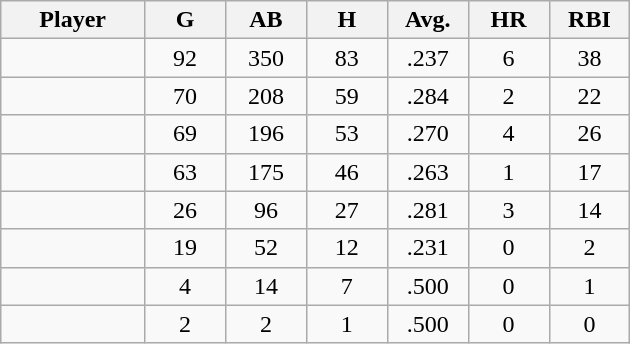<table class="wikitable sortable">
<tr>
<th bgcolor="#DDDDFF" width="16%">Player</th>
<th bgcolor="#DDDDFF" width="9%">G</th>
<th bgcolor="#DDDDFF" width="9%">AB</th>
<th bgcolor="#DDDDFF" width="9%">H</th>
<th bgcolor="#DDDDFF" width="9%">Avg.</th>
<th bgcolor="#DDDDFF" width="9%">HR</th>
<th bgcolor="#DDDDFF" width="9%">RBI</th>
</tr>
<tr align="center">
<td></td>
<td>92</td>
<td>350</td>
<td>83</td>
<td>.237</td>
<td>6</td>
<td>38</td>
</tr>
<tr align="center">
<td></td>
<td>70</td>
<td>208</td>
<td>59</td>
<td>.284</td>
<td>2</td>
<td>22</td>
</tr>
<tr align="center">
<td></td>
<td>69</td>
<td>196</td>
<td>53</td>
<td>.270</td>
<td>4</td>
<td>26</td>
</tr>
<tr align="center">
<td></td>
<td>63</td>
<td>175</td>
<td>46</td>
<td>.263</td>
<td>1</td>
<td>17</td>
</tr>
<tr align="center">
<td></td>
<td>26</td>
<td>96</td>
<td>27</td>
<td>.281</td>
<td>3</td>
<td>14</td>
</tr>
<tr align="center">
<td></td>
<td>19</td>
<td>52</td>
<td>12</td>
<td>.231</td>
<td>0</td>
<td>2</td>
</tr>
<tr align="center">
<td></td>
<td>4</td>
<td>14</td>
<td>7</td>
<td>.500</td>
<td>0</td>
<td>1</td>
</tr>
<tr align="center">
<td></td>
<td>2</td>
<td>2</td>
<td>1</td>
<td>.500</td>
<td>0</td>
<td>0</td>
</tr>
</table>
